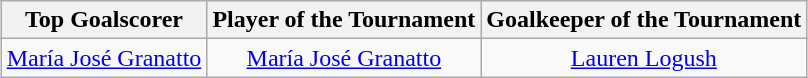<table class=wikitable style="margin:auto; text-align:center">
<tr>
<th>Top Goalscorer</th>
<th>Player of the Tournament</th>
<th>Goalkeeper of the Tournament</th>
</tr>
<tr>
<td> <a href='#'>María José Granatto</a></td>
<td> <a href='#'>María José Granatto</a></td>
<td> <a href='#'>Lauren Logush</a></td>
</tr>
</table>
